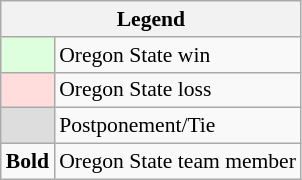<table class="wikitable" style="font-size:90%">
<tr>
<th colspan="2">Legend</th>
</tr>
<tr>
<td bgcolor="#ddffdd"> </td>
<td>Oregon State win</td>
</tr>
<tr>
<td bgcolor="#ffdddd"> </td>
<td>Oregon State loss</td>
</tr>
<tr>
<td bgcolor="#dddddd"> </td>
<td>Postponement/Tie</td>
</tr>
<tr>
<td><strong>Bold</strong></td>
<td>Oregon State team member</td>
</tr>
</table>
